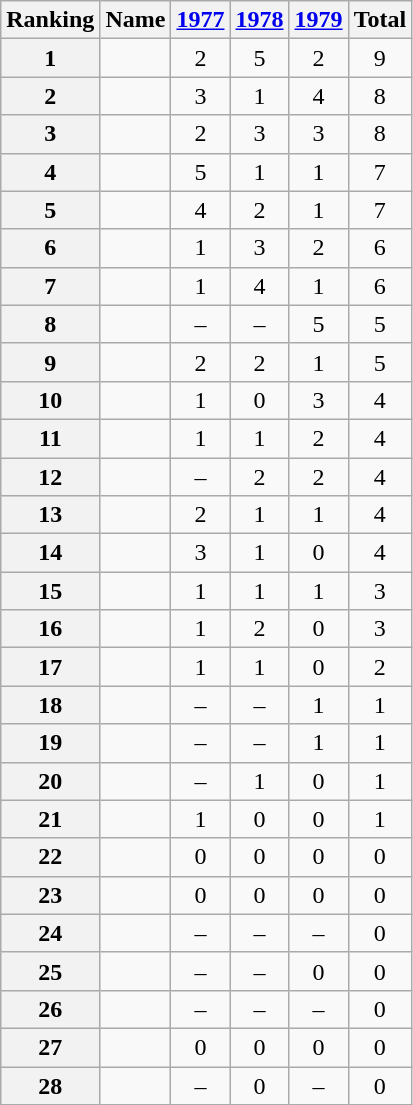<table class="wikitable sortable" style="text-align:center">
<tr>
<th scope=col>Ranking</th>
<th scope=col>Name</th>
<th scope=col><a href='#'>1977</a></th>
<th scope=col><a href='#'>1978</a></th>
<th scope=col><a href='#'>1979</a></th>
<th scope=col>Total</th>
</tr>
<tr>
<th scope=row>1</th>
<td data-sort-value="Reardon, Ray" align=left></td>
<td>2</td>
<td>5</td>
<td>2</td>
<td>9</td>
</tr>
<tr>
<th scope=row>2</th>
<td data-sort-value="Taylor, Dennis" align=left></td>
<td>3</td>
<td>1</td>
<td>4</td>
<td>8</td>
</tr>
<tr>
<th scope=row>3</th>
<td data-sort-value="Charlton, Eddie" align=left></td>
<td>2</td>
<td>3</td>
<td>3</td>
<td>8</td>
</tr>
<tr>
<th scope=row>4</th>
<td data-sort-value="Spencer, John" align=left></td>
<td>5</td>
<td>1</td>
<td>1</td>
<td>7</td>
</tr>
<tr>
<th scope=row>5</th>
<td data-sort-value="Thorburn, Cliff" align=left></td>
<td>4</td>
<td>2</td>
<td>1</td>
<td>7</td>
</tr>
<tr>
<th scope=row>6</th>
<td data-sort-value="Davis, Fred" align=left></td>
<td>1</td>
<td>3</td>
<td>2</td>
<td>6</td>
</tr>
<tr>
<th scope=row>7</th>
<td data-sort-value="Mans, Perrie" align=left></td>
<td>1</td>
<td>4</td>
<td>1</td>
<td>6</td>
</tr>
<tr>
<th scope=row>8</th>
<td data-sort-value="Griffiths, Tery" align=left></td>
<td>–</td>
<td>–</td>
<td>5</td>
<td>5</td>
</tr>
<tr>
<th scope=row>9</th>
<td data-sort-value="Miles, Graham" align=left></td>
<td>2</td>
<td>2</td>
<td>1</td>
<td>5</td>
</tr>
<tr>
<th scope=row>10</th>
<td data-sort-value="Virgo, John" align=left></td>
<td>1</td>
<td>0</td>
<td>3</td>
<td>4</td>
</tr>
<tr>
<th scope=row>11</th>
<td data-sort-value="Higgins, Alex" align=left></td>
<td>1</td>
<td>1</td>
<td>2</td>
<td>4</td>
</tr>
<tr>
<th scope=row>12</th>
<td data-sort-value="Werbeniuk, Bill" align=left></td>
<td>–</td>
<td>2</td>
<td>2</td>
<td>4</td>
</tr>
<tr>
<th scope=row>13</th>
<td data-sort-value="Mountjoy, Doug" align=left></td>
<td>2</td>
<td>1</td>
<td>1</td>
<td>4</td>
</tr>
<tr>
<th scope=row>14</th>
<td data-sort-value="Pulman, John" align=left></td>
<td>3</td>
<td>1</td>
<td>0</td>
<td>4</td>
</tr>
<tr>
<th scope=row>15</th>
<td data-sort-value="Taylor, David" align=left></td>
<td>1</td>
<td>1</td>
<td>1</td>
<td>3</td>
</tr>
<tr>
<th scope=row>16</th>
<td data-sort-value="Fagan, Patsy" align=left></td>
<td>1</td>
<td>2</td>
<td>0</td>
<td>3</td>
</tr>
<tr>
<th scope=row>17</th>
<td data-sort-value="Thorne, Willie" align=left></td>
<td>1</td>
<td>1</td>
<td>0</td>
<td>2</td>
</tr>
<tr>
<th scope=row>18</th>
<td data-sort-value="Davis, Steve" align=left></td>
<td>–</td>
<td>–</td>
<td>1</td>
<td>1</td>
</tr>
<tr>
<th scope=row>19</th>
<td data-sort-value="Stevens, Kirk" align=left></td>
<td>–</td>
<td>–</td>
<td>1</td>
<td>1</td>
</tr>
<tr>
<th scope=row>20</th>
<td data-sort-value="Houlihan, Pat" align=left></td>
<td>–</td>
<td>1</td>
<td>0</td>
<td>1</td>
</tr>
<tr>
<th scope=row>21</th>
<td data-sort-value="Williams, Rex" align=left></td>
<td>1</td>
<td>0</td>
<td>0</td>
<td>1</td>
</tr>
<tr>
<th scope=row>22</th>
<td data-sort-value="Meadowcroft, Jim" align=left></td>
<td>0</td>
<td>0</td>
<td>0</td>
<td>0</td>
</tr>
<tr>
<th scope=row>23</th>
<td data-sort-value="Dunning, John" align=left></td>
<td>0</td>
<td>0</td>
<td>0</td>
<td>0</td>
</tr>
<tr>
<th scope=row>24</th>
<td data-sort-value="Simpson, Warren" align=left></td>
<td>–</td>
<td>–</td>
<td>–</td>
<td>0</td>
</tr>
<tr>
<th scope=row>25</th>
<td data-sort-value="Anderson, Ian" align=left></td>
<td>–</td>
<td>–</td>
<td>0</td>
<td>0</td>
</tr>
<tr>
<th scope=row>26</th>
<td data-sort-value="Owen, Marcus" align=left></td>
<td>–</td>
<td>–</td>
<td>–</td>
<td>0</td>
</tr>
<tr>
<th scope=row>27</th>
<td data-sort-value="Bennett, Bernard" align=left></td>
<td>0</td>
<td>0</td>
<td>0</td>
<td>0</td>
</tr>
<tr>
<th scope=row>28</th>
<td data-sort-value="Morgan, Paddy" align=left></td>
<td>–</td>
<td>0</td>
<td>–</td>
<td>0</td>
</tr>
</table>
